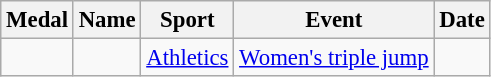<table class="wikitable sortable" style="font-size:95%">
<tr>
<th>Medal</th>
<th>Name</th>
<th>Sport</th>
<th>Event</th>
<th>Date</th>
</tr>
<tr>
<td></td>
<td></td>
<td><a href='#'>Athletics</a></td>
<td><a href='#'>Women's triple jump</a></td>
<td></td>
</tr>
</table>
